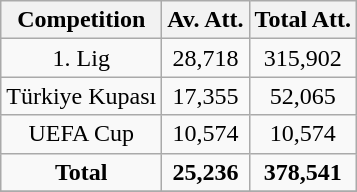<table class="wikitable" style="text-align: center">
<tr>
<th>Competition</th>
<th>Av. Att.</th>
<th>Total Att.</th>
</tr>
<tr>
<td>1. Lig</td>
<td>28,718</td>
<td>315,902</td>
</tr>
<tr>
<td>Türkiye Kupası</td>
<td>17,355</td>
<td>52,065</td>
</tr>
<tr>
<td>UEFA Cup</td>
<td>10,574</td>
<td>10,574</td>
</tr>
<tr>
<td><strong>Total</strong></td>
<td><strong> 25,236</strong></td>
<td><strong>378,541</strong></td>
</tr>
<tr>
</tr>
</table>
